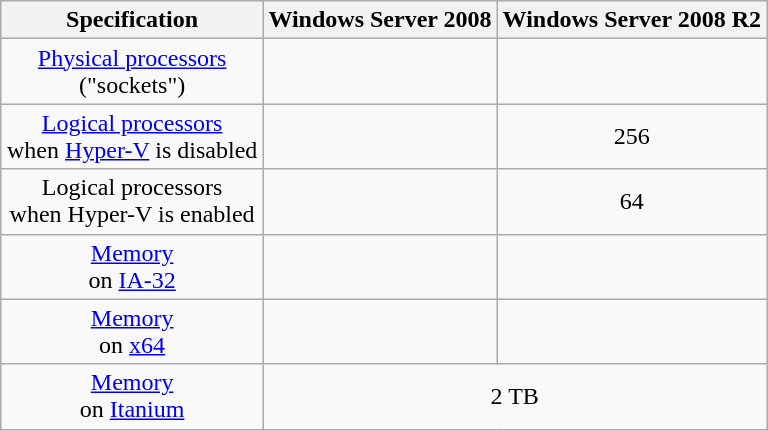<table class="wikitable" style="margin:auto; text-align:center;">
<tr>
<th>Specification</th>
<th>Windows Server 2008</th>
<th>Windows Server 2008 R2</th>
</tr>
<tr>
<td><a href='#'>Physical processors</a><br>("sockets")</td>
<td></td>
<td></td>
</tr>
<tr>
<td><a href='#'>Logical processors</a><br>when <a href='#'>Hyper-V</a> is disabled</td>
<td></td>
<td>256</td>
</tr>
<tr>
<td>Logical processors<br>when Hyper-V is enabled</td>
<td></td>
<td>64</td>
</tr>
<tr>
<td><a href='#'>Memory</a><br>on <a href='#'>IA-32</a></td>
<td></td>
<td></td>
</tr>
<tr>
<td><a href='#'>Memory</a><br>on <a href='#'>x64</a></td>
<td></td>
<td></td>
</tr>
<tr>
<td><a href='#'>Memory</a><br>on <a href='#'>Itanium</a></td>
<td colspan="2">2 TB</td>
</tr>
</table>
